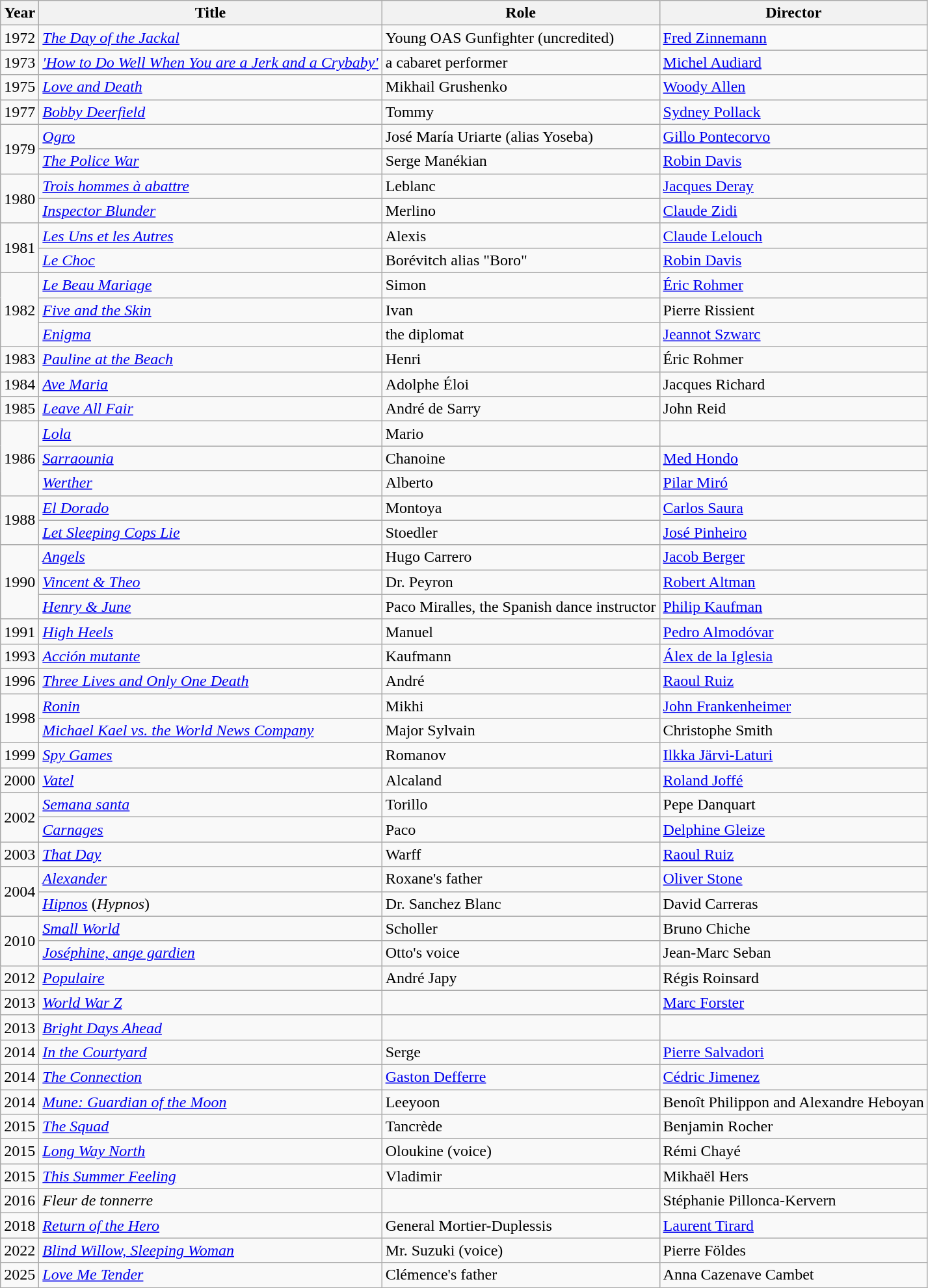<table class="wikitable sortable">
<tr>
<th>Year</th>
<th>Title</th>
<th>Role</th>
<th>Director</th>
</tr>
<tr>
<td>1972</td>
<td><em><a href='#'>The Day of the Jackal</a></em></td>
<td>Young OAS Gunfighter (uncredited)</td>
<td><a href='#'>Fred Zinnemann</a></td>
</tr>
<tr>
<td>1973</td>
<td><em><a href='#'>'How to Do Well When You are a Jerk and a Crybaby'</a></em></td>
<td>a cabaret performer</td>
<td><a href='#'>Michel Audiard</a></td>
</tr>
<tr>
<td>1975</td>
<td><em><a href='#'>Love and Death</a></em></td>
<td>Mikhail Grushenko</td>
<td><a href='#'>Woody Allen</a></td>
</tr>
<tr>
<td>1977</td>
<td><em><a href='#'>Bobby Deerfield</a></em></td>
<td>Tommy</td>
<td><a href='#'>Sydney Pollack</a></td>
</tr>
<tr>
<td rowspan=2>1979</td>
<td><em><a href='#'>Ogro</a></em></td>
<td>José María Uriarte (alias Yoseba)</td>
<td><a href='#'>Gillo Pontecorvo</a></td>
</tr>
<tr>
<td><em><a href='#'>The Police War</a></em></td>
<td>Serge Manékian</td>
<td><a href='#'>Robin Davis</a></td>
</tr>
<tr>
<td rowspan=2>1980</td>
<td><em><a href='#'>Trois hommes à abattre</a></em></td>
<td>Leblanc</td>
<td><a href='#'>Jacques Deray</a></td>
</tr>
<tr>
<td><em><a href='#'>Inspector Blunder</a></em></td>
<td>Merlino</td>
<td><a href='#'>Claude Zidi</a></td>
</tr>
<tr>
<td rowspan=2>1981</td>
<td><em><a href='#'>Les Uns et les Autres</a></em></td>
<td>Alexis</td>
<td><a href='#'>Claude Lelouch</a></td>
</tr>
<tr>
<td><em><a href='#'>Le Choc</a></em></td>
<td>Borévitch alias "Boro"</td>
<td><a href='#'>Robin Davis</a></td>
</tr>
<tr>
<td rowspan=3>1982</td>
<td><em><a href='#'>Le Beau Mariage</a></em></td>
<td>Simon</td>
<td><a href='#'>Éric Rohmer</a></td>
</tr>
<tr>
<td><em><a href='#'>Five and the Skin</a></em></td>
<td>Ivan</td>
<td>Pierre Rissient</td>
</tr>
<tr>
<td><em><a href='#'>Enigma</a></em></td>
<td>the diplomat</td>
<td><a href='#'>Jeannot Szwarc</a></td>
</tr>
<tr>
<td>1983</td>
<td><em><a href='#'>Pauline at the Beach</a></em></td>
<td>Henri</td>
<td>Éric Rohmer</td>
</tr>
<tr>
<td>1984</td>
<td><em><a href='#'>Ave Maria</a></em></td>
<td>Adolphe Éloi</td>
<td>Jacques Richard</td>
</tr>
<tr>
<td>1985</td>
<td><em><a href='#'>Leave All Fair</a></em></td>
<td>André de Sarry</td>
<td>John Reid</td>
</tr>
<tr>
<td rowspan=3>1986</td>
<td><em><a href='#'>Lola</a></em></td>
<td>Mario</td>
<td></td>
</tr>
<tr>
<td><em><a href='#'>Sarraounia</a></em></td>
<td>Chanoine</td>
<td><a href='#'>Med Hondo</a></td>
</tr>
<tr>
<td><em><a href='#'>Werther</a></em></td>
<td>Alberto</td>
<td><a href='#'>Pilar Miró</a></td>
</tr>
<tr>
<td rowspan=2>1988</td>
<td><em><a href='#'>El Dorado</a></em></td>
<td>Montoya</td>
<td><a href='#'>Carlos Saura</a></td>
</tr>
<tr>
<td><em><a href='#'>Let Sleeping Cops Lie</a></em></td>
<td>Stoedler</td>
<td><a href='#'>José Pinheiro</a></td>
</tr>
<tr>
<td rowspan=3>1990</td>
<td><em><a href='#'>Angels</a></em></td>
<td>Hugo Carrero</td>
<td><a href='#'>Jacob Berger</a></td>
</tr>
<tr>
<td><em><a href='#'>Vincent & Theo</a></em></td>
<td>Dr. Peyron</td>
<td><a href='#'>Robert Altman</a></td>
</tr>
<tr>
<td><em><a href='#'>Henry & June</a></em></td>
<td>Paco Miralles, the Spanish dance instructor</td>
<td><a href='#'>Philip Kaufman</a></td>
</tr>
<tr>
<td>1991</td>
<td><em><a href='#'>High Heels</a></em></td>
<td>Manuel</td>
<td><a href='#'>Pedro Almodóvar</a></td>
</tr>
<tr>
<td>1993</td>
<td><em><a href='#'>Acción mutante</a></em></td>
<td>Kaufmann</td>
<td><a href='#'>Álex de la Iglesia</a></td>
</tr>
<tr>
<td>1996</td>
<td><em><a href='#'>Three Lives and Only One Death</a></em></td>
<td>André</td>
<td><a href='#'>Raoul Ruiz</a></td>
</tr>
<tr>
<td rowspan=2>1998</td>
<td><em><a href='#'>Ronin</a></em></td>
<td>Mikhi</td>
<td><a href='#'>John Frankenheimer</a></td>
</tr>
<tr>
<td><em><a href='#'>Michael Kael vs. the World News Company</a></em></td>
<td>Major Sylvain</td>
<td>Christophe Smith</td>
</tr>
<tr>
<td>1999</td>
<td><em><a href='#'>Spy Games</a></em></td>
<td>Romanov</td>
<td><a href='#'>Ilkka Järvi-Laturi</a></td>
</tr>
<tr>
<td>2000</td>
<td><em><a href='#'>Vatel</a></em></td>
<td>Alcaland</td>
<td><a href='#'>Roland Joffé</a></td>
</tr>
<tr>
<td rowspan=2>2002</td>
<td><em><a href='#'>Semana santa</a></em></td>
<td>Torillo</td>
<td>Pepe Danquart</td>
</tr>
<tr>
<td><em><a href='#'>Carnages</a></em></td>
<td>Paco</td>
<td><a href='#'>Delphine Gleize</a></td>
</tr>
<tr>
<td>2003</td>
<td><em><a href='#'>That Day</a></em></td>
<td>Warff</td>
<td><a href='#'>Raoul Ruiz</a></td>
</tr>
<tr>
<td rowspan = "2">2004</td>
<td><em><a href='#'>Alexander</a></em></td>
<td>Roxane's father</td>
<td><a href='#'>Oliver Stone</a></td>
</tr>
<tr>
<td><em><a href='#'>Hipnos</a></em> (<em>Hypnos</em>)</td>
<td>Dr. Sanchez Blanc</td>
<td>David Carreras</td>
</tr>
<tr>
<td rowspan=2>2010</td>
<td><em><a href='#'>Small World</a></em></td>
<td>Scholler</td>
<td>Bruno Chiche</td>
</tr>
<tr>
<td><em><a href='#'>Joséphine, ange gardien</a></em></td>
<td>Otto's voice</td>
<td>Jean-Marc Seban</td>
</tr>
<tr>
<td>2012</td>
<td><em><a href='#'>Populaire</a></em></td>
<td>André Japy</td>
<td>Régis Roinsard</td>
</tr>
<tr>
<td>2013</td>
<td><em><a href='#'>World War Z</a></em></td>
<td></td>
<td><a href='#'>Marc Forster</a></td>
</tr>
<tr>
<td>2013</td>
<td><em><a href='#'>Bright Days Ahead</a></em></td>
<td></td>
<td></td>
</tr>
<tr>
<td>2014</td>
<td><em><a href='#'>In the Courtyard</a></em></td>
<td>Serge</td>
<td><a href='#'>Pierre Salvadori</a></td>
</tr>
<tr>
<td>2014</td>
<td><em><a href='#'>The Connection</a></em></td>
<td><a href='#'>Gaston Defferre</a></td>
<td><a href='#'>Cédric Jimenez</a></td>
</tr>
<tr>
<td>2014</td>
<td><em><a href='#'>Mune: Guardian of the Moon</a></em></td>
<td>Leeyoon</td>
<td>Benoît Philippon and Alexandre Heboyan</td>
</tr>
<tr>
<td>2015</td>
<td><em><a href='#'>The Squad</a></em></td>
<td>Tancrède</td>
<td>Benjamin Rocher</td>
</tr>
<tr>
<td>2015</td>
<td><em><a href='#'>Long Way North</a></em></td>
<td>Oloukine (voice)</td>
<td>Rémi Chayé</td>
</tr>
<tr>
<td>2015</td>
<td><em><a href='#'>This Summer Feeling</a></em></td>
<td>Vladimir</td>
<td>Mikhaël Hers</td>
</tr>
<tr>
<td>2016</td>
<td><em>Fleur de tonnerre</em></td>
<td></td>
<td>Stéphanie Pillonca-Kervern</td>
</tr>
<tr>
<td>2018</td>
<td><em><a href='#'>Return of the Hero</a></em></td>
<td>General Mortier-Duplessis</td>
<td><a href='#'>Laurent Tirard</a></td>
</tr>
<tr>
<td>2022</td>
<td><em><a href='#'>Blind Willow, Sleeping Woman</a></em></td>
<td>Mr. Suzuki (voice)</td>
<td>Pierre Földes</td>
</tr>
<tr>
<td>2025</td>
<td><em><a href='#'>Love Me Tender</a></em></td>
<td>Clémence's father</td>
<td>Anna Cazenave Cambet</td>
</tr>
</table>
